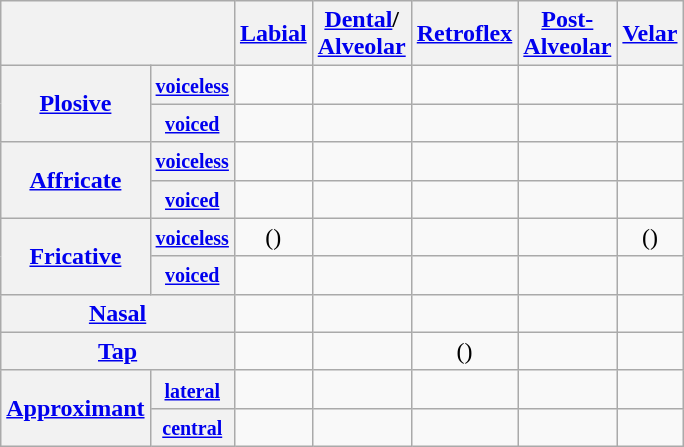<table class="wikitable" style="text-align:center">
<tr>
<th colspan="2"></th>
<th><a href='#'>Labial</a></th>
<th><a href='#'>Dental</a>/<br><a href='#'>Alveolar</a></th>
<th><a href='#'>Retroflex</a></th>
<th><a href='#'>Post-<br>Alveolar</a></th>
<th><a href='#'>Velar</a></th>
</tr>
<tr>
<th rowspan="2"><a href='#'>Plosive</a></th>
<th><small><a href='#'>voiceless</a></small></th>
<td></td>
<td></td>
<td></td>
<td></td>
<td></td>
</tr>
<tr>
<th><small><a href='#'>voiced</a></small></th>
<td></td>
<td></td>
<td></td>
<td></td>
<td></td>
</tr>
<tr>
<th rowspan="2"><a href='#'>Affricate</a></th>
<th><a href='#'><small>voiceless</small></a></th>
<td></td>
<td></td>
<td></td>
<td></td>
<td></td>
</tr>
<tr>
<th><a href='#'><small>voiced</small></a></th>
<td></td>
<td></td>
<td></td>
<td></td>
<td></td>
</tr>
<tr>
<th rowspan="2"><a href='#'>Fricative</a></th>
<th><a href='#'><small>voiceless</small></a></th>
<td>()</td>
<td></td>
<td></td>
<td></td>
<td>()</td>
</tr>
<tr>
<th><a href='#'><small>voiced</small></a></th>
<td></td>
<td></td>
<td></td>
<td></td>
<td></td>
</tr>
<tr>
<th colspan="2"><a href='#'>Nasal</a></th>
<td></td>
<td></td>
<td></td>
<td></td>
<td></td>
</tr>
<tr>
<th colspan="2"><a href='#'>Tap</a></th>
<td></td>
<td></td>
<td>()</td>
<td></td>
<td></td>
</tr>
<tr>
<th rowspan="2"><a href='#'>Approximant</a></th>
<th><small><a href='#'>lateral</a></small></th>
<td></td>
<td></td>
<td></td>
<td></td>
<td></td>
</tr>
<tr>
<th><a href='#'><small>central</small></a></th>
<td></td>
<td></td>
<td></td>
<td></td>
<td></td>
</tr>
</table>
